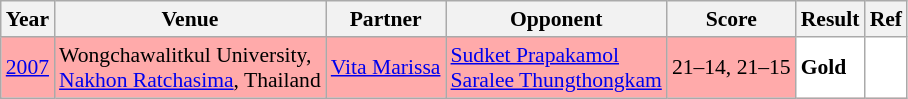<table class="sortable wikitable" style="font-size: 90%">
<tr>
<th>Year</th>
<th>Venue</th>
<th>Partner</th>
<th>Opponent</th>
<th>Score</th>
<th>Result</th>
<th>Ref</th>
</tr>
<tr style="background:#FFAAAA">
<td align="center"><a href='#'>2007</a></td>
<td align="left">Wongchawalitkul University,<br><a href='#'>Nakhon Ratchasima</a>, Thailand</td>
<td align="left"> <a href='#'>Vita Marissa</a></td>
<td align="left"> <a href='#'>Sudket Prapakamol</a><br> <a href='#'>Saralee Thungthongkam</a></td>
<td align="left">21–14, 21–15</td>
<td style="text-align:left; background:white"> <strong>Gold</strong></td>
<td style="text-align: center; background:white"></td>
</tr>
</table>
